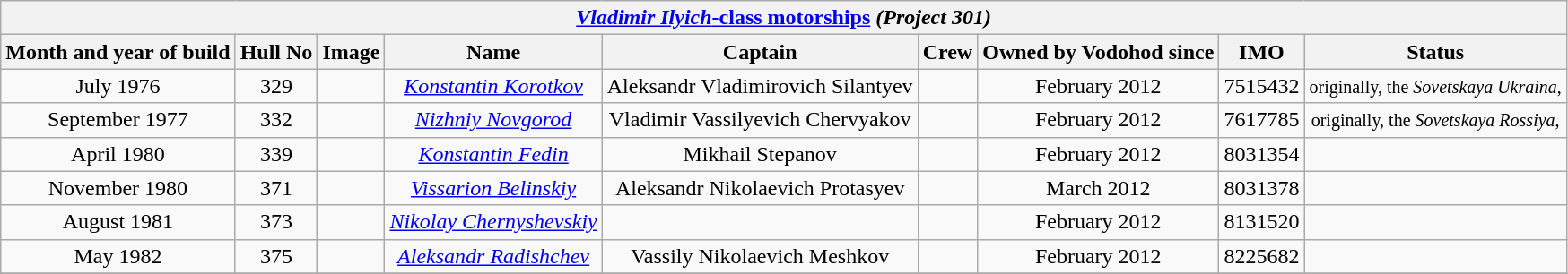<table class="wikitable" style="text-align:center">
<tr>
<th colspan="9" style="text-align:center"><a href='#'><em>Vladimir Ilyich</em>-class motorships</a> <em>(Project 301)</em></th>
</tr>
<tr>
<th>Month and year of build</th>
<th>Hull No</th>
<th>Image</th>
<th>Name</th>
<th>Captain</th>
<th>Crew</th>
<th>Owned by Vodohod since</th>
<th>IMO</th>
<th>Status</th>
</tr>
<tr ---->
<td>July 1976</td>
<td align="Center">329</td>
<td align="Center"></td>
<td align="Center"><em><a href='#'>Konstantin Korotkov</a></em></td>
<td align="Center">Aleksandr Vladimirovich Silantyev</td>
<td align="Center"></td>
<td>February 2012</td>
<td align="Center">7515432</td>
<td align="Center"><small>  originally, the <em>Sovetskaya Ukraina</em>, </small></td>
</tr>
<tr ---->
<td>September 1977</td>
<td align="Center">332</td>
<td align="Center"></td>
<td align="Center"><em><a href='#'>Nizhniy Novgorod</a></em></td>
<td align="Center">Vladimir Vassilyevich Chervyakov</td>
<td align="Center"></td>
<td>February 2012</td>
<td align="Center">7617785</td>
<td align="Center"><small>originally, the <em>Sovetskaya Rossiya</em>, </small></td>
</tr>
<tr ---->
<td>April 1980</td>
<td align="Center">339</td>
<td align="Center"></td>
<td align="Center"><em><a href='#'>Konstantin Fedin</a></em></td>
<td align="Center">Mikhail Stepanov</td>
<td align="Center"></td>
<td>February 2012</td>
<td align="Center">8031354</td>
<td align="Center"><small></small></td>
</tr>
<tr ---->
<td>November 1980</td>
<td align="Center">371</td>
<td align="Center"></td>
<td align="Center"><em><a href='#'>Vissarion Belinskiy</a></em></td>
<td align="Center">Aleksandr Nikolaevich Protasyev</td>
<td align="Center"></td>
<td>March  2012</td>
<td align="Center">8031378</td>
<td align="Center"></td>
</tr>
<tr ---->
<td>August 1981</td>
<td align="Center">373</td>
<td align="Center"></td>
<td align="Center"><em><a href='#'>Nikolay Chernyshevskiy</a></em></td>
<td align="Center"></td>
<td></td>
<td>February 2012</td>
<td align="Center">8131520</td>
<td align="Center"></td>
</tr>
<tr ---->
<td>May 1982</td>
<td align="Center">375</td>
<td align="Center"></td>
<td align="Center"><em><a href='#'>Aleksandr Radishchev</a></em></td>
<td align="Center">Vassily Nikolaevich Meshkov</td>
<td></td>
<td>February 2012</td>
<td align="Center">8225682</td>
<td align="Center"></td>
</tr>
<tr ---->
</tr>
</table>
